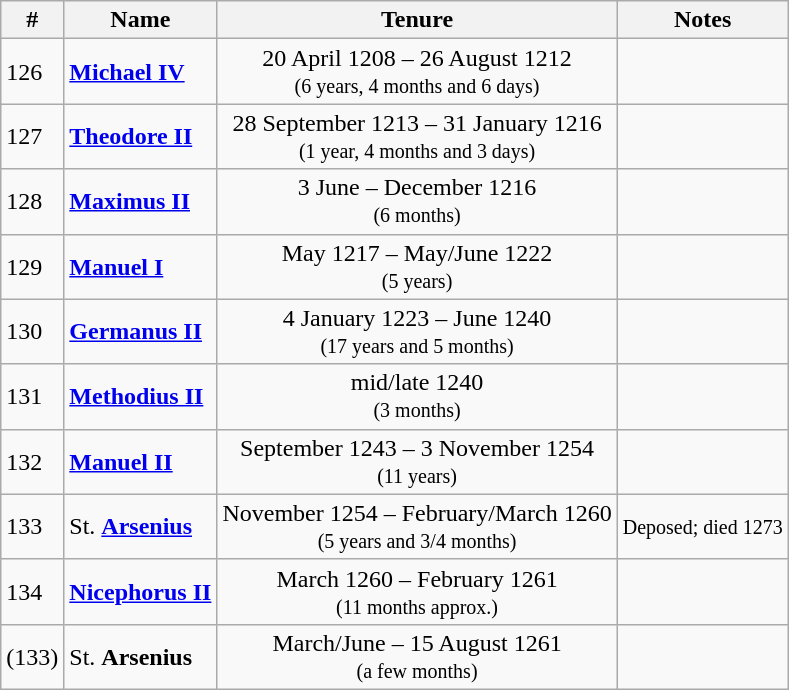<table class="wikitable" f>
<tr>
<th>#</th>
<th>Name</th>
<th>Tenure</th>
<th>Notes</th>
</tr>
<tr>
<td>126</td>
<td><a href='#'><strong>Michael IV</strong></a></td>
<td style="text-align:center">20 April 1208 – 26 August 1212<br><small>(6 years, 4 months and 6 days)</small></td>
<td></td>
</tr>
<tr>
<td>127</td>
<td><a href='#'><strong>Theodore II</strong></a></td>
<td style="text-align:center">28 September 1213 – 31 January 1216<br><small>(1 year, 4 months and 3 days)</small></td>
<td></td>
</tr>
<tr>
<td>128</td>
<td><a href='#'><strong>Maximus II</strong></a></td>
<td style="text-align:center">3 June – December 1216<br><small>(6 months)</small></td>
<td></td>
</tr>
<tr>
<td>129</td>
<td><a href='#'><strong>Manuel I</strong></a></td>
<td style="text-align:center">May 1217 – May/June 1222<br><small>(5 years)</small></td>
<td></td>
</tr>
<tr>
<td>130</td>
<td><a href='#'><strong>Germanus II</strong></a></td>
<td style="text-align:center">4 January 1223 – June 1240<br><small>(17 years and 5 months)</small></td>
<td></td>
</tr>
<tr>
<td>131</td>
<td><a href='#'><strong>Methodius II</strong></a></td>
<td style="text-align:center">mid/late 1240<br><small>(3 months)</small></td>
<td></td>
</tr>
<tr>
<td>132</td>
<td><a href='#'><strong>Manuel II</strong></a></td>
<td style="text-align:center"> September 1243 – 3 November 1254<br><small>(11 years)</small></td>
<td></td>
</tr>
<tr>
<td>133</td>
<td>St. <a href='#'><strong>Arsenius</strong></a></td>
<td style="text-align:center">November 1254 – February/March 1260<br><small>(5 years and 3/4 months)</small></td>
<td><small>Deposed; died 1273</small></td>
</tr>
<tr>
<td>134</td>
<td><a href='#'><strong>Nicephorus II</strong></a></td>
<td style="text-align:center"> March 1260 –  February 1261<br><small>(11 months approx.)</small></td>
<td></td>
</tr>
<tr>
<td>(133)</td>
<td>St. <strong>Arsenius</strong></td>
<td style="text-align:center">March/June – 15 August 1261<br><small>(a few months)</small></td>
<td></td>
</tr>
</table>
